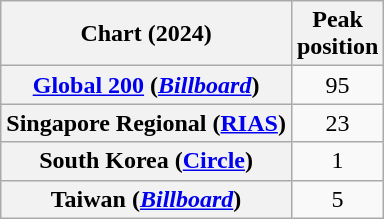<table class="wikitable plainrowheaders sortable" style="text-align:center">
<tr>
<th scope="col">Chart (2024)</th>
<th scope="col">Peak<br>position</th>
</tr>
<tr>
<th scope="row"><a href='#'>Global 200</a> (<em><a href='#'>Billboard</a></em>)</th>
<td>95</td>
</tr>
<tr>
<th scope="row">Singapore Regional (<a href='#'>RIAS</a>)</th>
<td>23</td>
</tr>
<tr>
<th scope="row">South Korea (<a href='#'>Circle</a>)</th>
<td>1</td>
</tr>
<tr>
<th scope="row">Taiwan (<em><a href='#'>Billboard</a></em>)</th>
<td>5</td>
</tr>
</table>
